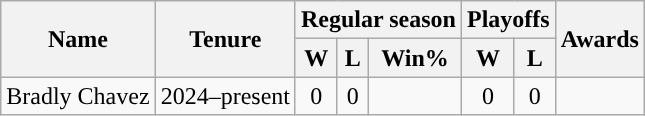<table class="wikitable">
<tr>
<th rowspan="2">Name</th>
<th rowspan="2">Tenure</th>
<th colspan="3">Regular season</th>
<th colspan="2">Playoffs</th>
<th rowspan="2">Awards</th>
</tr>
<tr>
<th rowspan="1">W</th>
<th rowspan="1">L</th>
<th rowspan="1">Win%</th>
<th rowspan="1">W</th>
<th rowspan="1">L</th>
</tr>
<tr>
<td>Bradly Chavez</td>
<td style="text-align:center;">2024–present</td>
<td style="text-align:center;">0</td>
<td style="text-align:center;">0</td>
<td style="text-align:center;"></td>
<td style="text-align:center;">0</td>
<td style="text-align:center;">0</td>
<td></td>
</tr>
</table>
